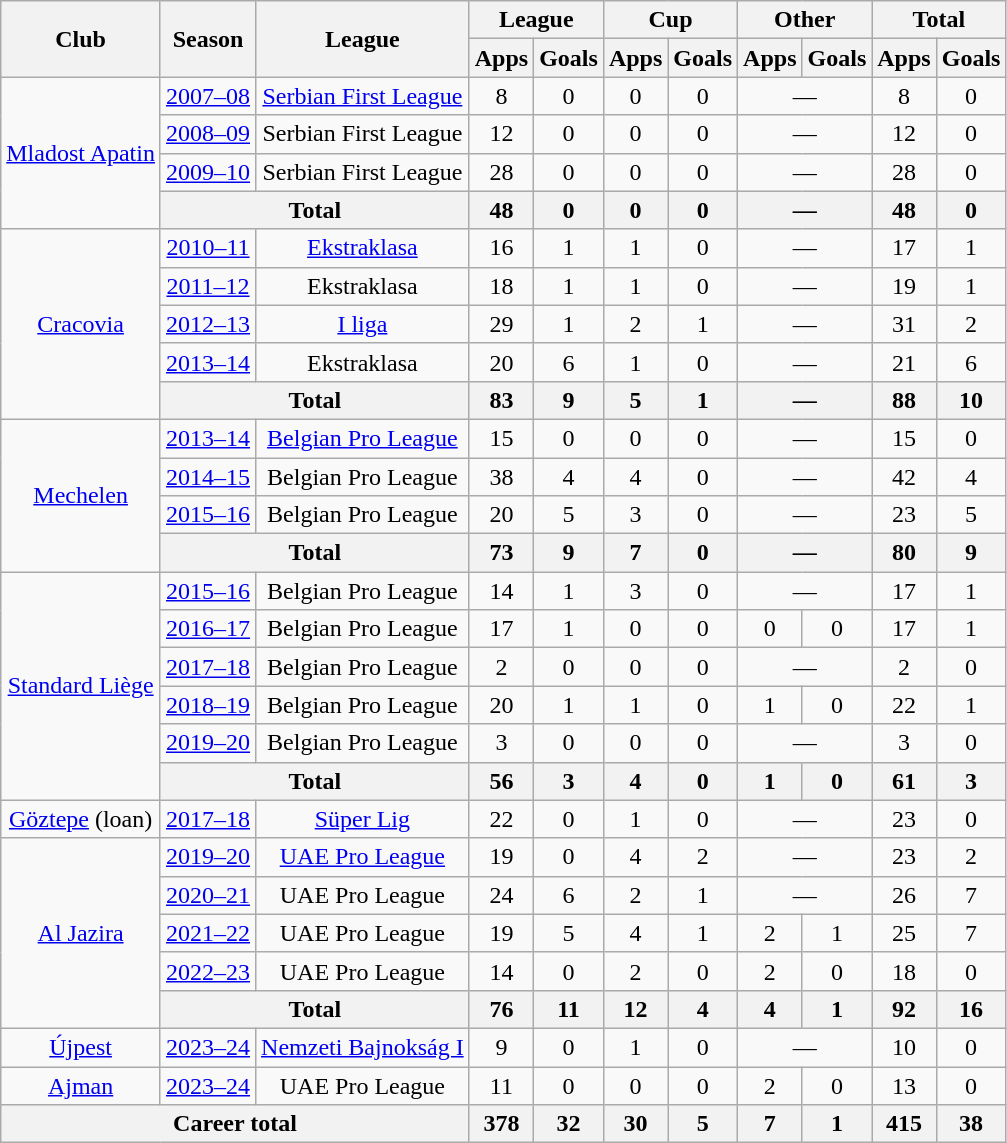<table class="wikitable" style="text-align:center">
<tr>
<th rowspan="2">Club</th>
<th rowspan="2">Season</th>
<th rowspan="2">League</th>
<th colspan="2">League</th>
<th colspan="2">Cup</th>
<th colspan="2">Other</th>
<th colspan="2">Total</th>
</tr>
<tr>
<th>Apps</th>
<th>Goals</th>
<th>Apps</th>
<th>Goals</th>
<th>Apps</th>
<th>Goals</th>
<th>Apps</th>
<th>Goals</th>
</tr>
<tr>
<td rowspan="4"><a href='#'>Mladost Apatin</a></td>
<td><a href='#'>2007–08</a></td>
<td><a href='#'>Serbian First League</a></td>
<td>8</td>
<td>0</td>
<td>0</td>
<td>0</td>
<td colspan="2">—</td>
<td>8</td>
<td>0</td>
</tr>
<tr>
<td><a href='#'>2008–09</a></td>
<td>Serbian First League</td>
<td>12</td>
<td>0</td>
<td>0</td>
<td>0</td>
<td colspan="2">—</td>
<td>12</td>
<td>0</td>
</tr>
<tr>
<td><a href='#'>2009–10</a></td>
<td>Serbian First League</td>
<td>28</td>
<td>0</td>
<td>0</td>
<td>0</td>
<td colspan="2">—</td>
<td>28</td>
<td>0</td>
</tr>
<tr>
<th colspan="2">Total</th>
<th>48</th>
<th>0</th>
<th>0</th>
<th>0</th>
<th colspan="2">—</th>
<th>48</th>
<th>0</th>
</tr>
<tr>
<td rowspan="5"><a href='#'>Cracovia</a></td>
<td><a href='#'>2010–11</a></td>
<td><a href='#'>Ekstraklasa</a></td>
<td>16</td>
<td>1</td>
<td>1</td>
<td>0</td>
<td colspan="2">—</td>
<td>17</td>
<td>1</td>
</tr>
<tr>
<td><a href='#'>2011–12</a></td>
<td>Ekstraklasa</td>
<td>18</td>
<td>1</td>
<td>1</td>
<td>0</td>
<td colspan="2">—</td>
<td>19</td>
<td>1</td>
</tr>
<tr>
<td><a href='#'>2012–13</a></td>
<td><a href='#'>I liga</a></td>
<td>29</td>
<td>1</td>
<td>2</td>
<td>1</td>
<td colspan="2">—</td>
<td>31</td>
<td>2</td>
</tr>
<tr>
<td><a href='#'>2013–14</a></td>
<td>Ekstraklasa</td>
<td>20</td>
<td>6</td>
<td>1</td>
<td>0</td>
<td colspan="2">—</td>
<td>21</td>
<td>6</td>
</tr>
<tr>
<th colspan="2">Total</th>
<th>83</th>
<th>9</th>
<th>5</th>
<th>1</th>
<th colspan="2">—</th>
<th>88</th>
<th>10</th>
</tr>
<tr>
<td rowspan="4"><a href='#'>Mechelen</a></td>
<td><a href='#'>2013–14</a></td>
<td><a href='#'>Belgian Pro League</a></td>
<td>15</td>
<td>0</td>
<td>0</td>
<td>0</td>
<td colspan="2">—</td>
<td>15</td>
<td>0</td>
</tr>
<tr>
<td><a href='#'>2014–15</a></td>
<td>Belgian Pro League</td>
<td>38</td>
<td>4</td>
<td>4</td>
<td>0</td>
<td colspan="2">—</td>
<td>42</td>
<td>4</td>
</tr>
<tr>
<td><a href='#'>2015–16</a></td>
<td>Belgian Pro League</td>
<td>20</td>
<td>5</td>
<td>3</td>
<td>0</td>
<td colspan="2">—</td>
<td>23</td>
<td>5</td>
</tr>
<tr>
<th colspan="2">Total</th>
<th>73</th>
<th>9</th>
<th>7</th>
<th>0</th>
<th colspan="2">—</th>
<th>80</th>
<th>9</th>
</tr>
<tr>
<td rowspan="6"><a href='#'>Standard Liège</a></td>
<td><a href='#'>2015–16</a></td>
<td>Belgian Pro League</td>
<td>14</td>
<td>1</td>
<td>3</td>
<td>0</td>
<td colspan="2">—</td>
<td>17</td>
<td>1</td>
</tr>
<tr>
<td><a href='#'>2016–17</a></td>
<td>Belgian Pro League</td>
<td>17</td>
<td>1</td>
<td>0</td>
<td>0</td>
<td>0</td>
<td>0</td>
<td>17</td>
<td>1</td>
</tr>
<tr>
<td><a href='#'>2017–18</a></td>
<td>Belgian Pro League</td>
<td>2</td>
<td>0</td>
<td>0</td>
<td>0</td>
<td colspan="2">—</td>
<td>2</td>
<td>0</td>
</tr>
<tr>
<td><a href='#'>2018–19</a></td>
<td>Belgian Pro League</td>
<td>20</td>
<td>1</td>
<td>1</td>
<td>0</td>
<td>1</td>
<td>0</td>
<td>22</td>
<td>1</td>
</tr>
<tr>
<td><a href='#'>2019–20</a></td>
<td>Belgian Pro League</td>
<td>3</td>
<td>0</td>
<td>0</td>
<td>0</td>
<td colspan="2">—</td>
<td>3</td>
<td>0</td>
</tr>
<tr>
<th colspan="2">Total</th>
<th>56</th>
<th>3</th>
<th>4</th>
<th>0</th>
<th>1</th>
<th>0</th>
<th>61</th>
<th>3</th>
</tr>
<tr>
<td><a href='#'>Göztepe</a> (loan)</td>
<td><a href='#'>2017–18</a></td>
<td><a href='#'>Süper Lig</a></td>
<td>22</td>
<td>0</td>
<td>1</td>
<td>0</td>
<td colspan="2">—</td>
<td>23</td>
<td>0</td>
</tr>
<tr>
<td rowspan="5"><a href='#'>Al Jazira</a></td>
<td><a href='#'>2019–20</a></td>
<td><a href='#'>UAE Pro League</a></td>
<td>19</td>
<td>0</td>
<td>4</td>
<td>2</td>
<td colspan="2">—</td>
<td>23</td>
<td>2</td>
</tr>
<tr>
<td><a href='#'>2020–21</a></td>
<td>UAE Pro League</td>
<td>24</td>
<td>6</td>
<td>2</td>
<td>1</td>
<td colspan="2">—</td>
<td>26</td>
<td>7</td>
</tr>
<tr>
<td><a href='#'>2021–22</a></td>
<td>UAE Pro League</td>
<td>19</td>
<td>5</td>
<td>4</td>
<td>1</td>
<td>2</td>
<td>1</td>
<td>25</td>
<td>7</td>
</tr>
<tr>
<td><a href='#'>2022–23</a></td>
<td>UAE Pro League</td>
<td>14</td>
<td>0</td>
<td>2</td>
<td>0</td>
<td>2</td>
<td>0</td>
<td>18</td>
<td>0</td>
</tr>
<tr>
<th colspan="2">Total</th>
<th>76</th>
<th>11</th>
<th>12</th>
<th>4</th>
<th>4</th>
<th>1</th>
<th>92</th>
<th>16</th>
</tr>
<tr>
<td><a href='#'>Újpest</a></td>
<td><a href='#'>2023–24</a></td>
<td><a href='#'>Nemzeti Bajnokság I</a></td>
<td>9</td>
<td>0</td>
<td>1</td>
<td>0</td>
<td colspan="2">—</td>
<td>10</td>
<td>0</td>
</tr>
<tr>
<td><a href='#'>Ajman</a></td>
<td><a href='#'>2023–24</a></td>
<td>UAE Pro League</td>
<td>11</td>
<td>0</td>
<td>0</td>
<td>0</td>
<td>2</td>
<td>0</td>
<td>13</td>
<td>0</td>
</tr>
<tr>
<th colspan="3">Career total</th>
<th>378</th>
<th>32</th>
<th>30</th>
<th>5</th>
<th>7</th>
<th>1</th>
<th>415</th>
<th>38</th>
</tr>
</table>
